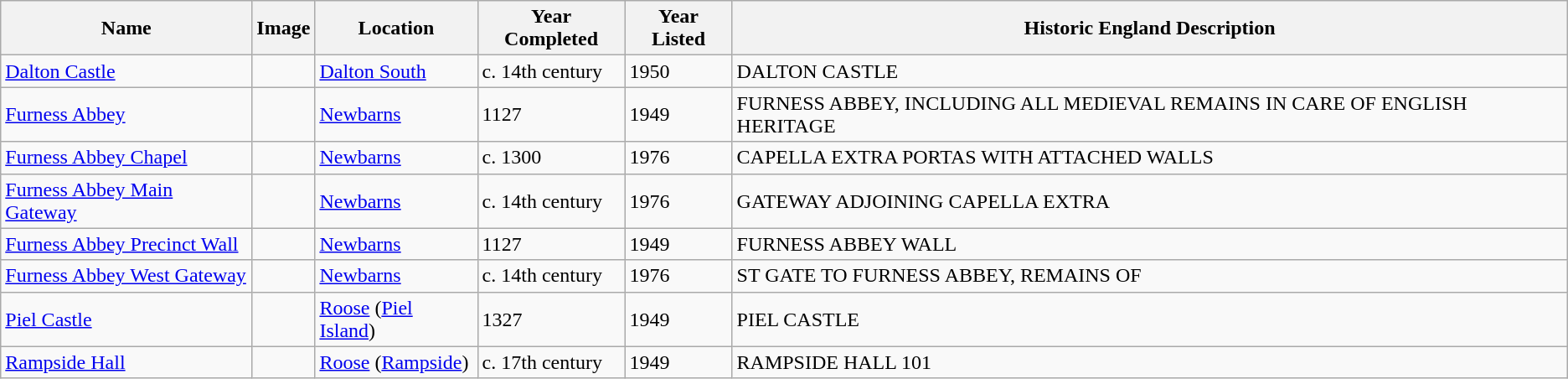<table class="wikitable sortable">
<tr>
<th>Name</th>
<th>Image</th>
<th>Location</th>
<th>Year Completed</th>
<th>Year Listed</th>
<th>Historic England Description</th>
</tr>
<tr>
<td><a href='#'>Dalton Castle</a></td>
<td></td>
<td><a href='#'>Dalton South</a></td>
<td>c. 14th century</td>
<td>1950</td>
<td>DALTON CASTLE</td>
</tr>
<tr>
<td><a href='#'>Furness Abbey</a></td>
<td></td>
<td><a href='#'>Newbarns</a></td>
<td>1127</td>
<td>1949</td>
<td>FURNESS ABBEY, INCLUDING ALL MEDIEVAL REMAINS IN CARE OF ENGLISH HERITAGE</td>
</tr>
<tr>
<td><a href='#'>Furness Abbey Chapel</a></td>
<td></td>
<td><a href='#'>Newbarns</a></td>
<td>c. 1300</td>
<td>1976</td>
<td>CAPELLA EXTRA PORTAS WITH ATTACHED WALLS</td>
</tr>
<tr>
<td><a href='#'>Furness Abbey Main Gateway</a></td>
<td></td>
<td><a href='#'>Newbarns</a></td>
<td>c. 14th century</td>
<td>1976</td>
<td>GATEWAY ADJOINING CAPELLA EXTRA</td>
</tr>
<tr>
<td><a href='#'>Furness Abbey Precinct Wall</a></td>
<td></td>
<td><a href='#'>Newbarns</a></td>
<td>1127</td>
<td>1949</td>
<td>FURNESS ABBEY WALL</td>
</tr>
<tr>
<td><a href='#'>Furness Abbey West Gateway</a></td>
<td></td>
<td><a href='#'>Newbarns</a></td>
<td>c. 14th century</td>
<td>1976</td>
<td>ST GATE TO FURNESS ABBEY, REMAINS OF</td>
</tr>
<tr>
<td><a href='#'>Piel Castle</a></td>
<td></td>
<td><a href='#'>Roose</a> (<a href='#'>Piel Island</a>)</td>
<td>1327</td>
<td>1949</td>
<td>PIEL CASTLE</td>
</tr>
<tr>
<td><a href='#'>Rampside Hall</a></td>
<td></td>
<td><a href='#'>Roose</a> (<a href='#'>Rampside</a>)</td>
<td>c. 17th century</td>
<td>1949</td>
<td>RAMPSIDE HALL 101</td>
</tr>
</table>
